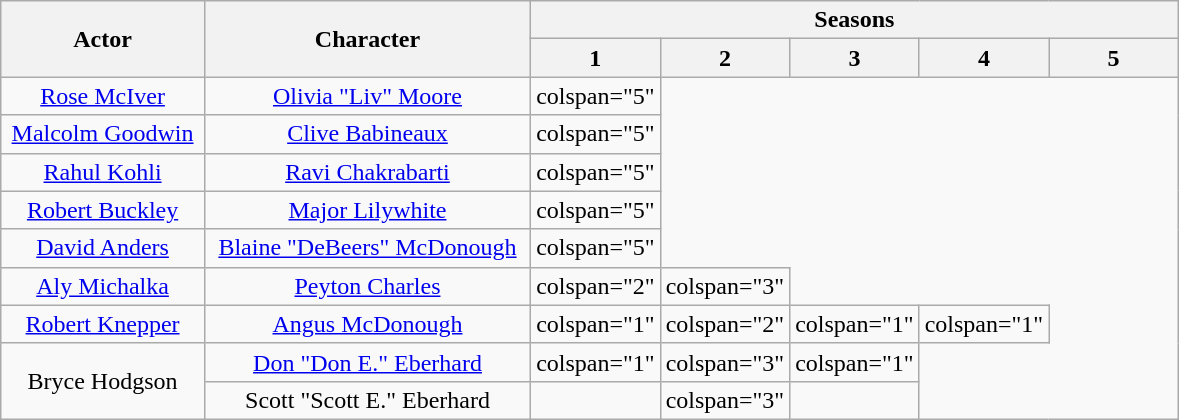<table class="wikitable plainrowheaders" style="text-align:center;">
<tr>
<th scope="col" rowspan="2">Actor</th>
<th scope="col" rowspan="2">Character</th>
<th scope="col" colspan="8">Seasons</th>
</tr>
<tr>
<th scope="col" style="width:11%;">1</th>
<th scope="col" style="width:11%;">2</th>
<th scope="col" style="width:11%;">3</th>
<th scope="col" style="width:11%;">4</th>
<th scope="col" style="width:11%;">5</th>
</tr>
<tr>
<td scope="row"><a href='#'>Rose McIver</a></td>
<td><a href='#'>Olivia "Liv" Moore</a></td>
<td>colspan="5" </td>
</tr>
<tr>
<td scope="row"><a href='#'>Malcolm Goodwin</a></td>
<td><a href='#'>Clive Babineaux</a></td>
<td>colspan="5" </td>
</tr>
<tr>
<td scope="row"><a href='#'>Rahul Kohli</a></td>
<td><a href='#'>Ravi Chakrabarti</a></td>
<td>colspan="5" </td>
</tr>
<tr>
<td scope="row"><a href='#'>Robert Buckley</a></td>
<td><a href='#'>Major Lilywhite</a></td>
<td>colspan="5" </td>
</tr>
<tr>
<td scope="row"><a href='#'>David Anders</a></td>
<td><a href='#'>Blaine "DeBeers" McDonough</a></td>
<td>colspan="5" </td>
</tr>
<tr>
<td scope="row"><a href='#'>Aly Michalka</a></td>
<td><a href='#'>Peyton Charles</a></td>
<td>colspan="2" </td>
<td>colspan="3" </td>
</tr>
<tr>
<td scope="row"><a href='#'>Robert Knepper</a></td>
<td><a href='#'>Angus McDonough</a></td>
<td>colspan="1" </td>
<td>colspan="2" </td>
<td>colspan="1" </td>
<td>colspan="1" </td>
</tr>
<tr>
<td rowspan="2" scope="row">Bryce Hodgson</td>
<td><a href='#'>Don "Don E." Eberhard</a></td>
<td>colspan="1" </td>
<td>colspan="3" </td>
<td>colspan="1" </td>
</tr>
<tr>
<td>Scott "Scott E." Eberhard</td>
<td></td>
<td>colspan="3" </td>
<td></td>
</tr>
</table>
